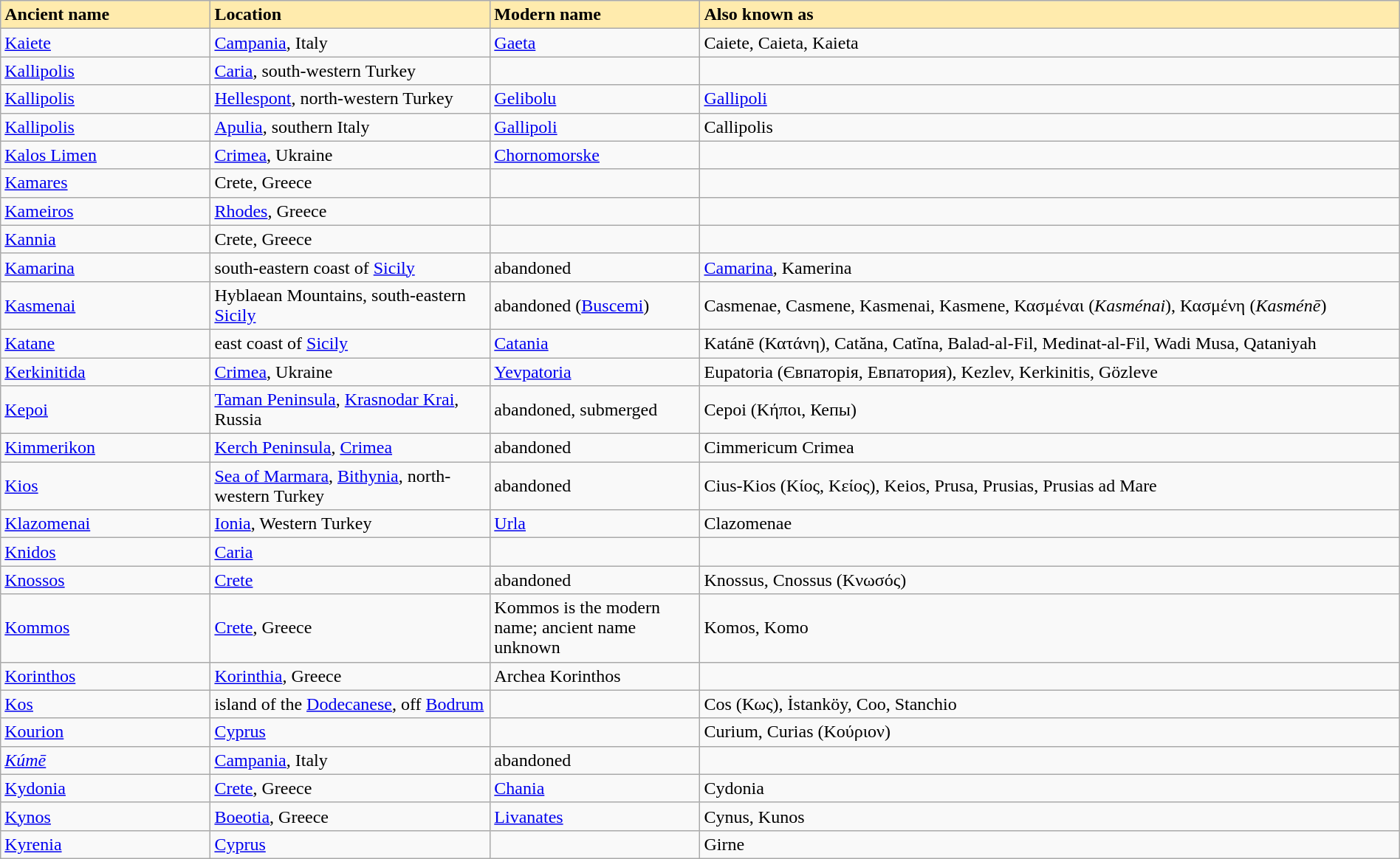<table class="wikitable" width="100%">
<tr>
<td width="15%" bgcolor="#FFEBAD"><strong>Ancient name</strong></td>
<td width="20%" bgcolor="#FFEBAD"><strong>Location</strong></td>
<td width="15%" bgcolor="#FFEBAD"><strong>Modern name</strong></td>
<td width="50%" bgcolor="#FFEBAD"><strong>Also known as</strong></td>
</tr>
<tr>
<td><a href='#'>Kaiete</a></td>
<td><a href='#'>Campania</a>, Italy</td>
<td><a href='#'>Gaeta</a></td>
<td>Caiete, Caieta, Kaieta</td>
</tr>
<tr>
<td><a href='#'>Kallipolis</a></td>
<td><a href='#'>Caria</a>, south-western Turkey</td>
<td></td>
<td></td>
</tr>
<tr>
<td><a href='#'>Kallipolis</a></td>
<td><a href='#'>Hellespont</a>, north-western Turkey</td>
<td><a href='#'>Gelibolu</a></td>
<td><a href='#'>Gallipoli</a></td>
</tr>
<tr>
<td><a href='#'>Kallipolis</a></td>
<td><a href='#'>Apulia</a>, southern Italy</td>
<td><a href='#'>Gallipoli</a></td>
<td>Callipolis</td>
</tr>
<tr>
<td><a href='#'>Kalos Limen</a></td>
<td><a href='#'>Crimea</a>, Ukraine</td>
<td><a href='#'>Chornomorske</a></td>
<td></td>
</tr>
<tr>
<td><a href='#'>Kamares</a></td>
<td>Crete, Greece</td>
<td></td>
<td></td>
</tr>
<tr>
<td><a href='#'>Kameiros</a></td>
<td><a href='#'>Rhodes</a>, Greece</td>
<td></td>
<td></td>
</tr>
<tr>
<td><a href='#'>Kannia</a></td>
<td>Crete, Greece</td>
<td></td>
<td></td>
</tr>
<tr>
<td><a href='#'>Kamarina</a></td>
<td>south-eastern coast of <a href='#'>Sicily</a></td>
<td>abandoned</td>
<td><a href='#'>Camarina</a>, Kamerina</td>
</tr>
<tr>
<td><a href='#'>Kasmenai</a></td>
<td>Hyblaean Mountains, south-eastern <a href='#'>Sicily</a></td>
<td>abandoned (<a href='#'>Buscemi</a>)</td>
<td>Casmenae, Casmene, Kasmenai, Kasmene, Κασμέναι (<em>Kasménai</em>), Κασμένη (<em>Kasménē</em>)</td>
</tr>
<tr>
<td><a href='#'>Katane</a></td>
<td>east coast of <a href='#'>Sicily</a></td>
<td><a href='#'>Catania</a></td>
<td>Katánē (Κατάνη), Catăna, Catĭna, Balad-al-Fil, Medinat-al-Fil, Wadi Musa, Qataniyah</td>
</tr>
<tr>
<td><a href='#'>Kerkinitida</a></td>
<td><a href='#'>Crimea</a>, Ukraine</td>
<td><a href='#'>Yevpatoria</a></td>
<td>Eupatoria (Євпаторія, Евпатория), Kezlev, Kerkinitis, Gözleve</td>
</tr>
<tr>
<td><a href='#'>Kepoi</a></td>
<td><a href='#'>Taman Peninsula</a>, <a href='#'>Krasnodar Krai</a>, Russia</td>
<td>abandoned, submerged</td>
<td>Cepoi (Κήποι, Кепы)</td>
</tr>
<tr>
<td><a href='#'>Kimmerikon</a></td>
<td><a href='#'>Kerch Peninsula</a>, <a href='#'>Crimea</a></td>
<td>abandoned</td>
<td>Cimmericum Crimea</td>
</tr>
<tr>
<td><a href='#'>Kios</a></td>
<td><a href='#'>Sea of Marmara</a>, <a href='#'>Bithynia</a>, north-western Turkey</td>
<td>abandoned</td>
<td>Cius-Kios (Kίος, Kείος), Keios, Prusa, Prusias, Prusias ad Mare</td>
</tr>
<tr>
<td><a href='#'>Klazomenai</a></td>
<td><a href='#'>Ionia</a>, Western Turkey</td>
<td><a href='#'>Urla</a></td>
<td>Clazomenae</td>
</tr>
<tr>
<td><a href='#'>Knidos</a></td>
<td><a href='#'>Caria</a></td>
<td></td>
<td></td>
</tr>
<tr>
<td><a href='#'>Knossos</a></td>
<td><a href='#'>Crete</a></td>
<td>abandoned</td>
<td>Knossus, Cnossus (Κνωσός)</td>
</tr>
<tr>
<td><a href='#'>Kommos</a></td>
<td><a href='#'>Crete</a>, Greece</td>
<td>Kommos is the modern name; ancient name unknown</td>
<td>Komos, Komo</td>
</tr>
<tr>
<td><a href='#'>Korinthos</a></td>
<td><a href='#'>Korinthia</a>, Greece</td>
<td>Archea Korinthos</td>
<td></td>
</tr>
<tr>
<td><a href='#'>Kos</a></td>
<td>island of the <a href='#'>Dodecanese</a>, off <a href='#'>Bodrum</a></td>
<td></td>
<td>Cos (Κως), İstanköy, Coo, Stanchio</td>
</tr>
<tr>
<td><a href='#'>Kourion</a></td>
<td><a href='#'>Cyprus</a></td>
<td></td>
<td>Curium, Curias (Κούριον)</td>
</tr>
<tr>
<td><a href='#'><em>Kúmē</em></a></td>
<td><a href='#'>Campania</a>, Italy</td>
<td>abandoned</td>
<td></td>
</tr>
<tr>
<td><a href='#'>Kydonia</a></td>
<td><a href='#'>Crete</a>, Greece</td>
<td><a href='#'>Chania</a></td>
<td>Cydonia</td>
</tr>
<tr>
<td><a href='#'>Kynos</a></td>
<td><a href='#'>Boeotia</a>, Greece</td>
<td><a href='#'>Livanates</a></td>
<td>Cynus, Kunos</td>
</tr>
<tr>
<td><a href='#'>Kyrenia</a></td>
<td><a href='#'>Cyprus</a></td>
<td></td>
<td>Girne</td>
</tr>
</table>
